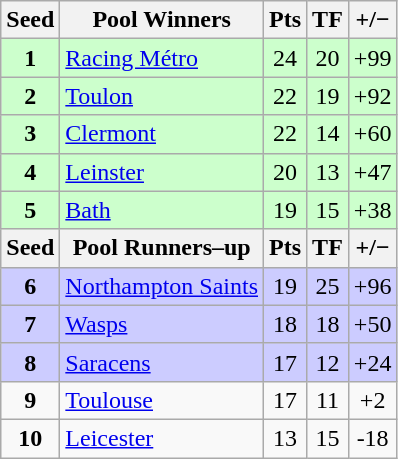<table class="wikitable" style="text-align: center;">
<tr>
<th>Seed</th>
<th>Pool Winners</th>
<th>Pts</th>
<th>TF</th>
<th>+/−</th>
</tr>
<tr bgcolor="#ccffcc">
<td><strong>1</strong></td>
<td align=left> <a href='#'>Racing Métro</a></td>
<td>24</td>
<td>20</td>
<td>+99</td>
</tr>
<tr bgcolor="#ccffcc">
<td><strong>2</strong></td>
<td align=left> <a href='#'>Toulon</a></td>
<td>22</td>
<td>19</td>
<td>+92</td>
</tr>
<tr bgcolor="#ccffcc">
<td><strong>3</strong></td>
<td align=left> <a href='#'>Clermont</a></td>
<td>22</td>
<td>14</td>
<td>+60</td>
</tr>
<tr bgcolor="#ccffcc">
<td><strong>4</strong></td>
<td align=left> <a href='#'>Leinster</a></td>
<td>20</td>
<td>13</td>
<td>+47</td>
</tr>
<tr bgcolor="#ccffcc">
<td><strong>5</strong></td>
<td align=left> <a href='#'>Bath</a></td>
<td>19</td>
<td>15</td>
<td>+38</td>
</tr>
<tr>
<th>Seed</th>
<th>Pool Runners–up</th>
<th>Pts</th>
<th>TF</th>
<th>+/−</th>
</tr>
<tr bgcolor="#ccccff">
<td><strong>6</strong></td>
<td align=left> <a href='#'>Northampton Saints</a></td>
<td>19</td>
<td>25</td>
<td>+96</td>
</tr>
<tr bgcolor="#ccccff">
<td><strong>7</strong></td>
<td align=left> <a href='#'>Wasps</a></td>
<td>18</td>
<td>18</td>
<td>+50</td>
</tr>
<tr bgcolor="#ccccff">
<td><strong>8</strong></td>
<td align=left> <a href='#'>Saracens</a></td>
<td>17</td>
<td>12</td>
<td>+24</td>
</tr>
<tr>
<td><strong>9</strong></td>
<td align=left> <a href='#'>Toulouse</a></td>
<td>17</td>
<td>11</td>
<td>+2</td>
</tr>
<tr>
<td><strong>10</strong></td>
<td align=left> <a href='#'>Leicester</a></td>
<td>13</td>
<td>15</td>
<td>-18</td>
</tr>
</table>
